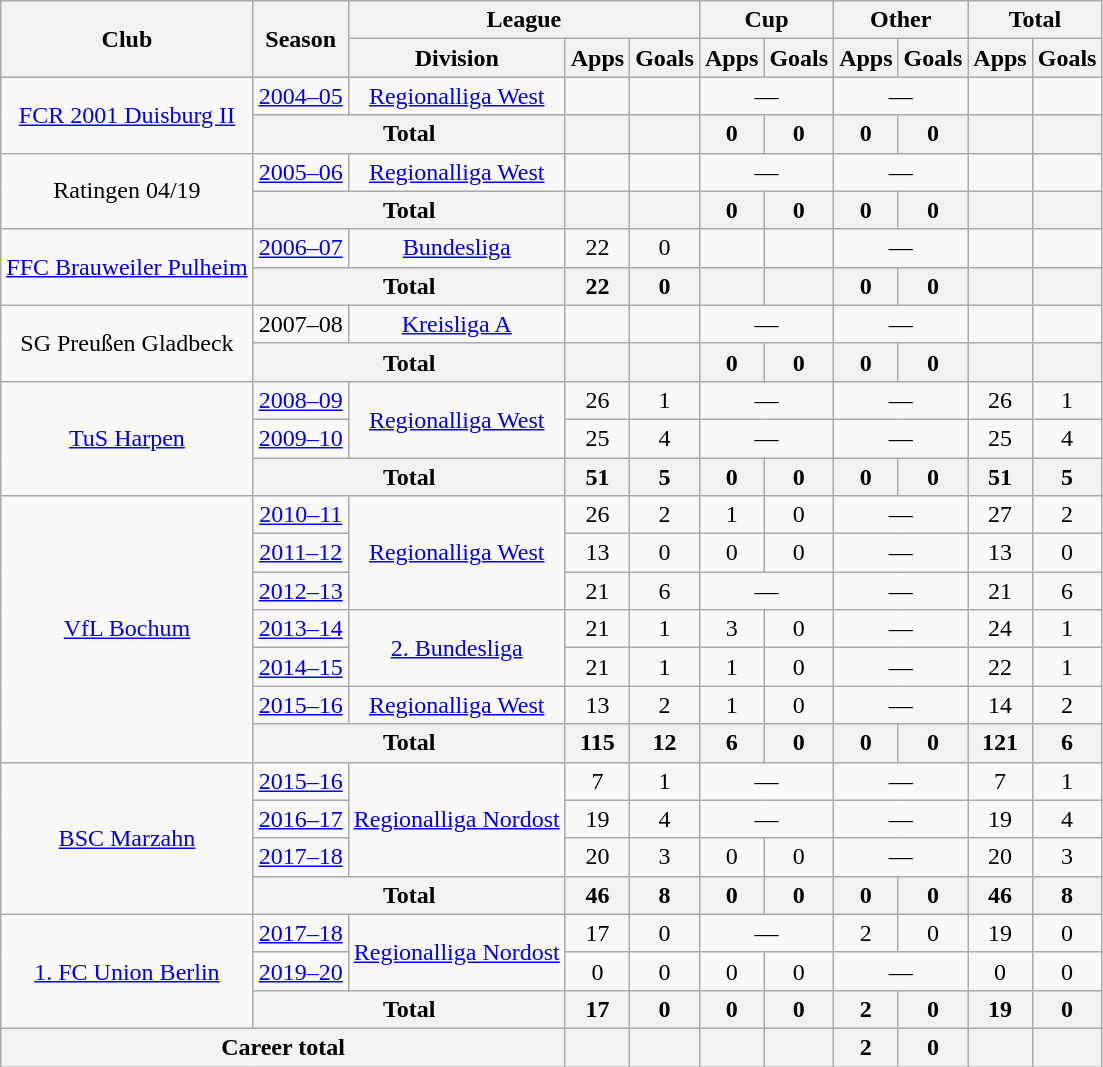<table class="wikitable" style="text-align:center">
<tr>
<th rowspan="2">Club</th>
<th rowspan="2">Season</th>
<th colspan="3">League</th>
<th colspan="2">Cup</th>
<th colspan="2">Other</th>
<th colspan="2">Total</th>
</tr>
<tr>
<th>Division</th>
<th>Apps</th>
<th>Goals</th>
<th>Apps</th>
<th>Goals</th>
<th>Apps</th>
<th>Goals</th>
<th>Apps</th>
<th>Goals</th>
</tr>
<tr>
<td rowspan=2><a href='#'>FCR 2001 Duisburg II</a></td>
<td><a href='#'>2004–05</a></td>
<td><a href='#'>Regionalliga West</a></td>
<td></td>
<td></td>
<td colspan="2">—</td>
<td colspan="2">—</td>
<td></td>
<td></td>
</tr>
<tr>
<th colspan=2>Total</th>
<th></th>
<th></th>
<th>0</th>
<th>0</th>
<th>0</th>
<th>0</th>
<th></th>
<th></th>
</tr>
<tr>
<td rowspan=2>Ratingen 04/19</td>
<td><a href='#'>2005–06</a></td>
<td><a href='#'>Regionalliga West</a></td>
<td></td>
<td></td>
<td colspan="2">—</td>
<td colspan="2">—</td>
<td></td>
<td></td>
</tr>
<tr>
<th colspan=2>Total</th>
<th></th>
<th></th>
<th>0</th>
<th>0</th>
<th>0</th>
<th>0</th>
<th></th>
<th></th>
</tr>
<tr>
<td rowspan=2><a href='#'>FFC Brauweiler Pulheim</a></td>
<td><a href='#'>2006–07</a></td>
<td><a href='#'>Bundesliga</a></td>
<td>22</td>
<td>0</td>
<td></td>
<td></td>
<td colspan="2">—</td>
<td></td>
<td></td>
</tr>
<tr>
<th colspan=2>Total</th>
<th>22</th>
<th>0</th>
<th></th>
<th></th>
<th>0</th>
<th>0</th>
<th></th>
<th></th>
</tr>
<tr>
<td rowspan=2>SG Preußen Gladbeck</td>
<td>2007–08</td>
<td><a href='#'>Kreisliga A</a></td>
<td></td>
<td></td>
<td colspan="2">—</td>
<td colspan="2">—</td>
<td></td>
<td></td>
</tr>
<tr>
<th colspan=2>Total</th>
<th></th>
<th></th>
<th>0</th>
<th>0</th>
<th>0</th>
<th>0</th>
<th></th>
<th></th>
</tr>
<tr>
<td rowspan=3><a href='#'>TuS Harpen</a></td>
<td><a href='#'>2008–09</a></td>
<td rowspan=2><a href='#'>Regionalliga West</a></td>
<td>26</td>
<td>1</td>
<td colspan="2">—</td>
<td colspan="2">—</td>
<td>26</td>
<td>1</td>
</tr>
<tr>
<td><a href='#'>2009–10</a></td>
<td>25</td>
<td>4</td>
<td colspan="2">—</td>
<td colspan="2">—</td>
<td>25</td>
<td>4</td>
</tr>
<tr>
<th colspan=2>Total</th>
<th>51</th>
<th>5</th>
<th>0</th>
<th>0</th>
<th>0</th>
<th>0</th>
<th>51</th>
<th>5</th>
</tr>
<tr>
<td rowspan=7><a href='#'>VfL Bochum</a></td>
<td><a href='#'>2010–11</a></td>
<td rowspan=3><a href='#'>Regionalliga West</a></td>
<td>26</td>
<td>2</td>
<td>1</td>
<td>0</td>
<td colspan="2">—</td>
<td>27</td>
<td>2</td>
</tr>
<tr>
<td><a href='#'>2011–12</a></td>
<td>13</td>
<td>0</td>
<td>0</td>
<td>0</td>
<td colspan="2">—</td>
<td>13</td>
<td>0</td>
</tr>
<tr>
<td><a href='#'>2012–13</a></td>
<td>21</td>
<td>6</td>
<td colspan="2">—</td>
<td colspan="2">—</td>
<td>21</td>
<td>6</td>
</tr>
<tr>
<td><a href='#'>2013–14</a></td>
<td rowspan=2><a href='#'>2. Bundesliga</a></td>
<td>21</td>
<td>1</td>
<td>3</td>
<td>0</td>
<td colspan="2">—</td>
<td>24</td>
<td>1</td>
</tr>
<tr>
<td><a href='#'>2014–15</a></td>
<td>21</td>
<td>1</td>
<td>1</td>
<td>0</td>
<td colspan="2">—</td>
<td>22</td>
<td>1</td>
</tr>
<tr>
<td><a href='#'>2015–16</a></td>
<td><a href='#'>Regionalliga West</a></td>
<td>13</td>
<td>2</td>
<td>1</td>
<td>0</td>
<td colspan="2">—</td>
<td>14</td>
<td>2</td>
</tr>
<tr>
<th colspan=2>Total</th>
<th>115</th>
<th>12</th>
<th>6</th>
<th>0</th>
<th>0</th>
<th>0</th>
<th>121</th>
<th>6</th>
</tr>
<tr>
<td rowspan=4><a href='#'>BSC Marzahn</a></td>
<td><a href='#'>2015–16</a></td>
<td rowspan=3><a href='#'>Regionalliga Nordost</a></td>
<td>7</td>
<td>1</td>
<td colspan="2">—</td>
<td colspan="2">—</td>
<td>7</td>
<td>1</td>
</tr>
<tr>
<td><a href='#'>2016–17</a></td>
<td>19</td>
<td>4</td>
<td colspan="2">—</td>
<td colspan="2">—</td>
<td>19</td>
<td>4</td>
</tr>
<tr>
<td><a href='#'>2017–18</a></td>
<td>20</td>
<td>3</td>
<td>0</td>
<td>0</td>
<td colspan="2">—</td>
<td>20</td>
<td>3</td>
</tr>
<tr>
<th colspan=2>Total</th>
<th>46</th>
<th>8</th>
<th>0</th>
<th>0</th>
<th>0</th>
<th>0</th>
<th>46</th>
<th>8</th>
</tr>
<tr>
<td rowspan=3><a href='#'>1. FC Union Berlin</a></td>
<td><a href='#'>2017–18</a></td>
<td rowspan=2><a href='#'>Regionalliga Nordost</a></td>
<td>17</td>
<td>0</td>
<td colspan="2">—</td>
<td>2</td>
<td>0</td>
<td>19</td>
<td>0</td>
</tr>
<tr>
<td><a href='#'>2019–20</a></td>
<td>0</td>
<td>0</td>
<td>0</td>
<td>0</td>
<td colspan="2">—</td>
<td>0</td>
<td>0</td>
</tr>
<tr>
<th colspan=2>Total</th>
<th>17</th>
<th>0</th>
<th>0</th>
<th>0</th>
<th>2</th>
<th>0</th>
<th>19</th>
<th>0</th>
</tr>
<tr>
<th colspan=3>Career total</th>
<th></th>
<th></th>
<th></th>
<th></th>
<th>2</th>
<th>0</th>
<th></th>
<th></th>
</tr>
</table>
